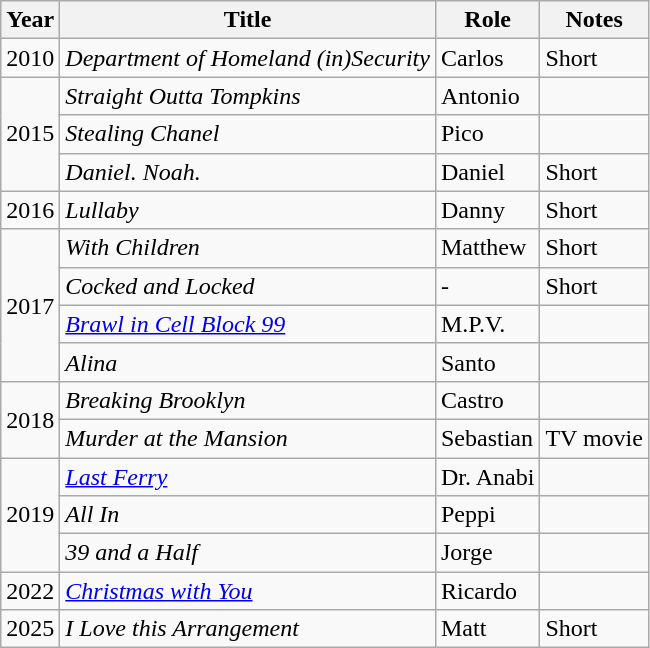<table class="wikitable plainrowheaders sortable" style="margin-right: 0;">
<tr>
<th>Year</th>
<th>Title</th>
<th>Role</th>
<th>Notes</th>
</tr>
<tr>
<td>2010</td>
<td><em>Department of Homeland (in)Security</em></td>
<td>Carlos</td>
<td>Short</td>
</tr>
<tr>
<td rowspan=3>2015</td>
<td><em>Straight Outta Tompkins</em></td>
<td>Antonio</td>
<td></td>
</tr>
<tr>
<td><em>Stealing Chanel</em></td>
<td>Pico</td>
<td></td>
</tr>
<tr>
<td><em>Daniel. Noah.</em></td>
<td>Daniel</td>
<td>Short</td>
</tr>
<tr>
<td>2016</td>
<td><em>Lullaby</em></td>
<td>Danny</td>
<td>Short</td>
</tr>
<tr>
<td rowspan=4>2017</td>
<td><em>With Children</em></td>
<td>Matthew</td>
<td>Short</td>
</tr>
<tr>
<td><em>Cocked and Locked</em></td>
<td>-</td>
<td>Short</td>
</tr>
<tr>
<td><em><a href='#'>Brawl in Cell Block 99</a></em></td>
<td>M.P.V.</td>
<td></td>
</tr>
<tr>
<td><em>Alina</em></td>
<td>Santo</td>
<td></td>
</tr>
<tr>
<td rowspan=2>2018</td>
<td><em>Breaking Brooklyn</em></td>
<td>Castro</td>
<td></td>
</tr>
<tr>
<td><em>Murder at the Mansion</em></td>
<td>Sebastian</td>
<td>TV movie</td>
</tr>
<tr>
<td rowspan=3>2019</td>
<td><em><a href='#'>Last Ferry</a></em></td>
<td>Dr. Anabi</td>
<td></td>
</tr>
<tr>
<td><em>All In</em></td>
<td>Peppi</td>
<td></td>
</tr>
<tr>
<td><em>39 and a Half</em></td>
<td>Jorge</td>
<td></td>
</tr>
<tr>
<td>2022</td>
<td><em><a href='#'>Christmas with You</a></em></td>
<td>Ricardo</td>
<td></td>
</tr>
<tr>
<td>2025</td>
<td><em>I Love this Arrangement</em></td>
<td>Matt</td>
<td>Short</td>
</tr>
</table>
